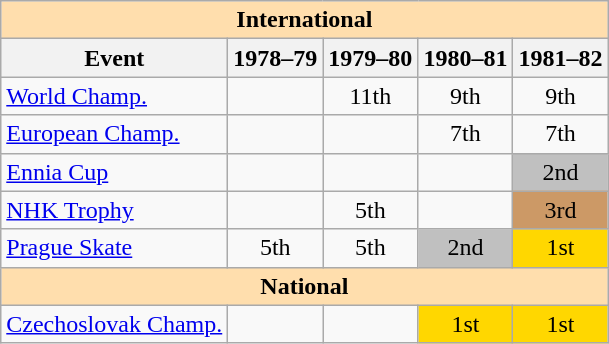<table class="wikitable" style="text-align:center">
<tr>
<th style="background-color: #ffdead; " colspan=5 align=center>International</th>
</tr>
<tr>
<th>Event</th>
<th>1978–79</th>
<th>1979–80</th>
<th>1980–81</th>
<th>1981–82</th>
</tr>
<tr>
<td align=left><a href='#'>World Champ.</a></td>
<td></td>
<td>11th</td>
<td>9th</td>
<td>9th</td>
</tr>
<tr>
<td align=left><a href='#'>European Champ.</a></td>
<td></td>
<td></td>
<td>7th</td>
<td>7th</td>
</tr>
<tr>
<td align=left><a href='#'>Ennia Cup</a></td>
<td></td>
<td></td>
<td></td>
<td bgcolor=silver>2nd</td>
</tr>
<tr>
<td align=left><a href='#'>NHK Trophy</a></td>
<td></td>
<td>5th</td>
<td></td>
<td bgcolor=cc9966>3rd</td>
</tr>
<tr>
<td align=left><a href='#'>Prague Skate</a></td>
<td>5th</td>
<td>5th</td>
<td bgcolor=silver>2nd</td>
<td bgcolor=gold>1st</td>
</tr>
<tr>
<th style="background-color: #ffdead; " colspan=5 align=center>National</th>
</tr>
<tr>
<td align=left><a href='#'>Czechoslovak Champ.</a></td>
<td></td>
<td></td>
<td bgcolor=gold>1st</td>
<td bgcolor=gold>1st</td>
</tr>
</table>
